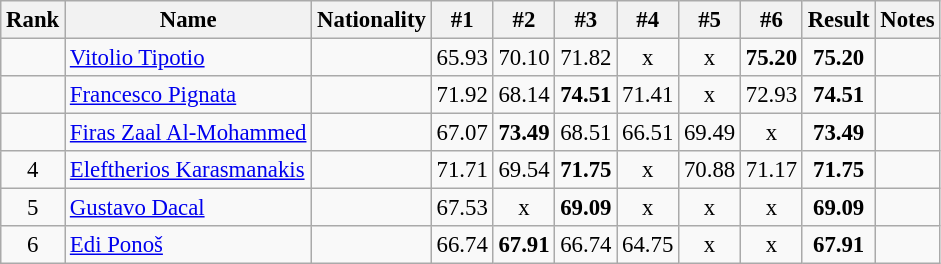<table class="wikitable sortable" style="text-align:center;font-size:95%">
<tr>
<th>Rank</th>
<th>Name</th>
<th>Nationality</th>
<th>#1</th>
<th>#2</th>
<th>#3</th>
<th>#4</th>
<th>#5</th>
<th>#6</th>
<th>Result</th>
<th>Notes</th>
</tr>
<tr>
<td></td>
<td align=left><a href='#'>Vitolio Tipotio</a></td>
<td align=left></td>
<td>65.93</td>
<td>70.10</td>
<td>71.82</td>
<td>x</td>
<td>x</td>
<td><strong>75.20</strong></td>
<td><strong>75.20</strong></td>
<td></td>
</tr>
<tr>
<td></td>
<td align=left><a href='#'>Francesco Pignata</a></td>
<td align=left></td>
<td>71.92</td>
<td>68.14</td>
<td><strong>74.51</strong></td>
<td>71.41</td>
<td>x</td>
<td>72.93</td>
<td><strong>74.51</strong></td>
<td></td>
</tr>
<tr>
<td></td>
<td align=left><a href='#'>Firas Zaal Al-Mohammed</a></td>
<td align=left></td>
<td>67.07</td>
<td><strong>73.49</strong></td>
<td>68.51</td>
<td>66.51</td>
<td>69.49</td>
<td>x</td>
<td><strong>73.49</strong></td>
<td></td>
</tr>
<tr>
<td>4</td>
<td align=left><a href='#'>Eleftherios Karasmanakis</a></td>
<td align=left></td>
<td>71.71</td>
<td>69.54</td>
<td><strong>71.75</strong></td>
<td>x</td>
<td>70.88</td>
<td>71.17</td>
<td><strong>71.75</strong></td>
<td></td>
</tr>
<tr>
<td>5</td>
<td align=left><a href='#'>Gustavo Dacal</a></td>
<td align=left></td>
<td>67.53</td>
<td>x</td>
<td><strong>69.09</strong></td>
<td>x</td>
<td>x</td>
<td>x</td>
<td><strong>69.09</strong></td>
<td></td>
</tr>
<tr>
<td>6</td>
<td align=left><a href='#'>Edi Ponoš</a></td>
<td align=left></td>
<td>66.74</td>
<td><strong>67.91</strong></td>
<td>66.74</td>
<td>64.75</td>
<td>x</td>
<td>x</td>
<td><strong>67.91</strong></td>
<td></td>
</tr>
</table>
